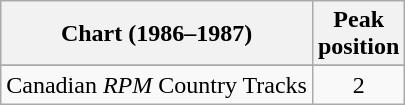<table class="wikitable sortable">
<tr>
<th align="left">Chart (1986–1987)</th>
<th align="center">Peak<br>position</th>
</tr>
<tr>
</tr>
<tr>
<td align="left">Canadian <em>RPM</em> Country Tracks</td>
<td align="center">2</td>
</tr>
</table>
